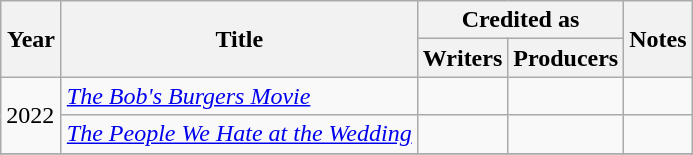<table class="wikitable">
<tr>
<th rowspan="2" style="width:33px;">Year</th>
<th rowspan="2">Title</th>
<th colspan="2">Credited as</th>
<th rowspan="2">Notes</th>
</tr>
<tr>
<th>Writers</th>
<th>Producers</th>
</tr>
<tr>
<td rowspan="2">2022</td>
<td><em><a href='#'>The Bob's Burgers Movie</a></em></td>
<td></td>
<td></td>
<td></td>
</tr>
<tr>
<td><em><a href='#'>The People We Hate at the Wedding</a></em></td>
<td></td>
<td></td>
<td></td>
</tr>
<tr>
</tr>
</table>
